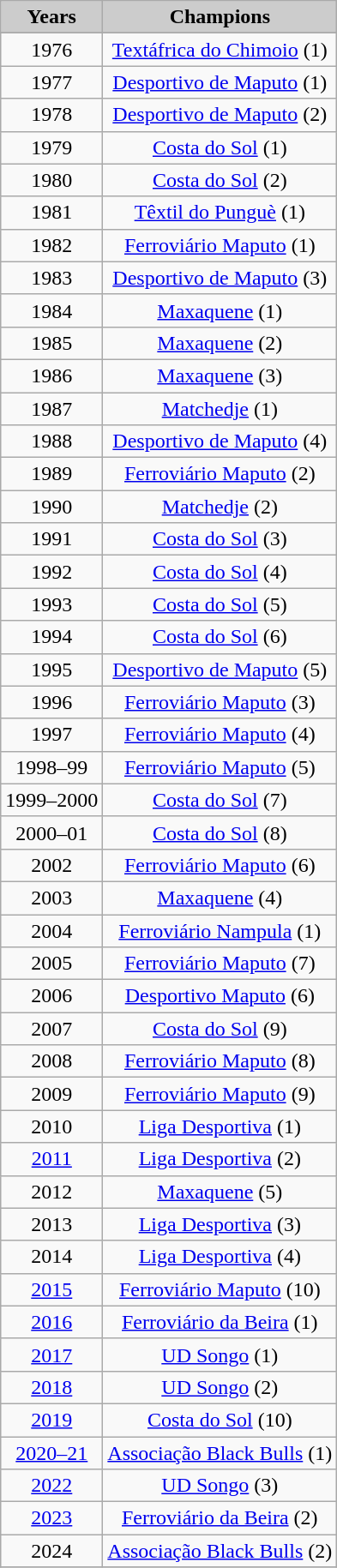<table class="wikitable" style="text-align: center;">
<tr bgcolor="#CCCCCC">
<td><strong>Years</strong></td>
<td><strong>Champions</strong></td>
</tr>
<tr bgcolor="#EFEFEF">
</tr>
<tr>
<td>1976</td>
<td><a href='#'>Textáfrica do Chimoio</a> (1)</td>
</tr>
<tr>
<td>1977</td>
<td><a href='#'>Desportivo de Maputo</a> (1)</td>
</tr>
<tr>
<td>1978</td>
<td><a href='#'>Desportivo de Maputo</a> (2)</td>
</tr>
<tr>
<td>1979</td>
<td><a href='#'>Costa do Sol</a> (1)</td>
</tr>
<tr>
<td>1980</td>
<td><a href='#'>Costa do Sol</a> (2)</td>
</tr>
<tr>
<td>1981</td>
<td><a href='#'>Têxtil do Punguè</a> (1)</td>
</tr>
<tr>
<td>1982</td>
<td><a href='#'>Ferroviário Maputo</a> (1)</td>
</tr>
<tr>
<td>1983</td>
<td><a href='#'>Desportivo de Maputo</a> (3)</td>
</tr>
<tr>
<td>1984</td>
<td><a href='#'>Maxaquene</a> (1)</td>
</tr>
<tr>
<td>1985</td>
<td><a href='#'>Maxaquene</a> (2)</td>
</tr>
<tr>
<td>1986</td>
<td><a href='#'>Maxaquene</a> (3)</td>
</tr>
<tr>
<td>1987</td>
<td><a href='#'>Matchedje</a> (1)</td>
</tr>
<tr>
<td>1988</td>
<td><a href='#'>Desportivo de Maputo</a> (4)</td>
</tr>
<tr>
<td>1989</td>
<td><a href='#'>Ferroviário Maputo</a> (2)</td>
</tr>
<tr>
<td>1990</td>
<td><a href='#'>Matchedje</a> (2)</td>
</tr>
<tr>
<td>1991</td>
<td><a href='#'>Costa do Sol</a> (3)</td>
</tr>
<tr>
<td>1992</td>
<td><a href='#'>Costa do Sol</a> (4)</td>
</tr>
<tr>
<td>1993</td>
<td><a href='#'>Costa do Sol</a> (5)</td>
</tr>
<tr>
<td>1994</td>
<td><a href='#'>Costa do Sol</a> (6)</td>
</tr>
<tr>
<td>1995</td>
<td><a href='#'>Desportivo de Maputo</a> (5)</td>
</tr>
<tr>
<td>1996</td>
<td><a href='#'>Ferroviário Maputo</a> (3)</td>
</tr>
<tr>
<td>1997</td>
<td><a href='#'>Ferroviário Maputo</a> (4)</td>
</tr>
<tr>
<td>1998–99</td>
<td><a href='#'>Ferroviário Maputo</a> (5)</td>
</tr>
<tr>
<td>1999–2000</td>
<td><a href='#'>Costa do Sol</a> (7)</td>
</tr>
<tr>
<td>2000–01</td>
<td><a href='#'>Costa do Sol</a> (8)</td>
</tr>
<tr>
<td>2002</td>
<td><a href='#'>Ferroviário Maputo</a> (6)</td>
</tr>
<tr>
<td>2003</td>
<td><a href='#'>Maxaquene</a> (4)</td>
</tr>
<tr>
<td>2004</td>
<td><a href='#'>Ferroviário Nampula</a> (1)</td>
</tr>
<tr>
<td>2005</td>
<td><a href='#'>Ferroviário Maputo</a> (7)</td>
</tr>
<tr>
<td>2006</td>
<td><a href='#'>Desportivo Maputo</a> (6)</td>
</tr>
<tr>
<td>2007</td>
<td><a href='#'>Costa do Sol</a> (9)</td>
</tr>
<tr>
<td>2008</td>
<td><a href='#'>Ferroviário Maputo</a> (8)</td>
</tr>
<tr>
<td>2009</td>
<td><a href='#'>Ferroviário Maputo</a> (9)</td>
</tr>
<tr>
<td>2010</td>
<td><a href='#'>Liga Desportiva</a> (1)</td>
</tr>
<tr>
<td><a href='#'>2011</a></td>
<td><a href='#'>Liga Desportiva</a> (2)</td>
</tr>
<tr>
<td>2012</td>
<td><a href='#'>Maxaquene</a> (5)</td>
</tr>
<tr>
<td>2013</td>
<td><a href='#'>Liga Desportiva</a> (3)</td>
</tr>
<tr>
<td>2014</td>
<td><a href='#'>Liga Desportiva</a> (4)</td>
</tr>
<tr>
<td><a href='#'>2015</a></td>
<td><a href='#'>Ferroviário Maputo</a> (10)</td>
</tr>
<tr>
<td><a href='#'>2016</a></td>
<td><a href='#'>Ferroviário da Beira</a> (1)</td>
</tr>
<tr>
<td><a href='#'>2017</a></td>
<td><a href='#'>UD Songo</a> (1)</td>
</tr>
<tr>
<td><a href='#'>2018</a></td>
<td><a href='#'>UD Songo</a> (2)</td>
</tr>
<tr>
<td><a href='#'>2019</a></td>
<td><a href='#'>Costa do Sol</a> (10)</td>
</tr>
<tr>
<td><a href='#'>2020–21</a></td>
<td><a href='#'>Associação Black Bulls</a> (1)</td>
</tr>
<tr>
<td><a href='#'>2022</a></td>
<td><a href='#'>UD Songo</a> (3)</td>
</tr>
<tr>
<td><a href='#'>2023</a></td>
<td><a href='#'>Ferroviário da Beira</a> (2)</td>
</tr>
<tr>
<td>2024</td>
<td><a href='#'>Associação Black Bulls</a> (2)</td>
</tr>
<tr>
</tr>
</table>
